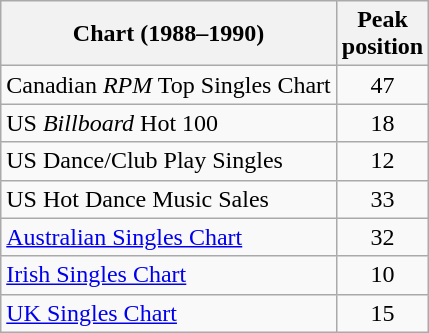<table class="wikitable sortable">
<tr>
<th>Chart (1988–1990)</th>
<th>Peak<br>position</th>
</tr>
<tr>
<td>Canadian <em>RPM</em> Top Singles Chart</td>
<td align="center">47</td>
</tr>
<tr>
<td>US <em>Billboard</em> Hot 100</td>
<td align="center">18</td>
</tr>
<tr>
<td>US Dance/Club Play Singles</td>
<td align="center">12</td>
</tr>
<tr>
<td>US Hot Dance Music Sales</td>
<td align="center">33</td>
</tr>
<tr>
<td><a href='#'>Australian Singles Chart</a></td>
<td align="center">32</td>
</tr>
<tr>
<td><a href='#'>Irish Singles Chart</a></td>
<td align="center">10</td>
</tr>
<tr>
<td><a href='#'>UK Singles Chart</a></td>
<td align="center">15</td>
</tr>
</table>
